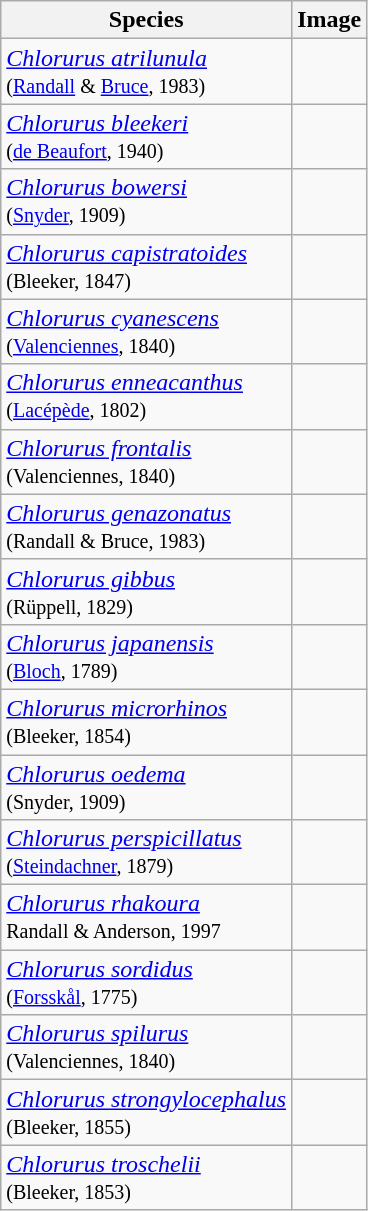<table class="wikitable">
<tr>
<th>Species</th>
<th>Image</th>
</tr>
<tr>
<td><em><a href='#'>Chlorurus atrilunula</a></em><br><small>(<a href='#'>Randall</a> & <a href='#'>Bruce</a>, 1983)</small></td>
<td></td>
</tr>
<tr>
<td><em><a href='#'>Chlorurus bleekeri</a></em><br><small>(<a href='#'>de Beaufort</a>, 1940)</small></td>
<td></td>
</tr>
<tr>
<td><em><a href='#'>Chlorurus bowersi</a></em><br><small>(<a href='#'>Snyder</a>, 1909)</small></td>
<td></td>
</tr>
<tr>
<td><em><a href='#'>Chlorurus capistratoides</a></em><br><small>(Bleeker, 1847)</small></td>
<td></td>
</tr>
<tr>
<td><em><a href='#'>Chlorurus cyanescens</a></em><br><small>(<a href='#'>Valenciennes</a>, 1840)</small></td>
<td></td>
</tr>
<tr>
<td><em><a href='#'>Chlorurus enneacanthus</a></em><br><small>(<a href='#'>Lacépède</a>, 1802)</small></td>
<td></td>
</tr>
<tr>
<td><em><a href='#'>Chlorurus frontalis</a></em><br><small>(Valenciennes, 1840)</small></td>
<td></td>
</tr>
<tr>
<td><em><a href='#'>Chlorurus genazonatus</a></em><br><small>(Randall & Bruce, 1983)</small></td>
<td></td>
</tr>
<tr>
<td><em><a href='#'>Chlorurus gibbus</a></em><br><small>(Rüppell, 1829)</small></td>
<td></td>
</tr>
<tr>
<td><em><a href='#'>Chlorurus japanensis</a></em><br><small>(<a href='#'>Bloch</a>, 1789)</small></td>
<td></td>
</tr>
<tr>
<td><em><a href='#'>Chlorurus microrhinos</a></em><br><small>(Bleeker, 1854)</small></td>
<td></td>
</tr>
<tr>
<td><em><a href='#'>Chlorurus oedema</a></em><br><small>(Snyder, 1909)</small></td>
<td></td>
</tr>
<tr>
<td><em><a href='#'>Chlorurus perspicillatus</a></em><br><small>(<a href='#'>Steindachner</a>, 1879)</small></td>
<td></td>
</tr>
<tr>
<td><em><a href='#'>Chlorurus rhakoura</a></em><br><small>Randall & Anderson, 1997</small></td>
<td></td>
</tr>
<tr>
<td><em><a href='#'>Chlorurus sordidus</a></em><br><small>(<a href='#'>Forsskål</a>, 1775)</small></td>
<td></td>
</tr>
<tr>
<td><em><a href='#'>Chlorurus spilurus</a></em><br><small>(Valenciennes, 1840)</small></td>
<td></td>
</tr>
<tr>
<td><em><a href='#'>Chlorurus strongylocephalus</a></em><br><small>(Bleeker, 1855)</small></td>
<td></td>
</tr>
<tr>
<td><em><a href='#'>Chlorurus troschelii</a></em><br><small>(Bleeker, 1853)</small></td>
<td></td>
</tr>
</table>
